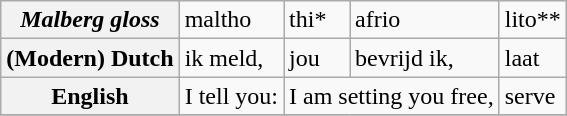<table class="wikitable">
<tr>
<th><em>Malberg gloss</em></th>
<td>maltho</td>
<td>thi*</td>
<td>afrio</td>
<td>lito**</td>
</tr>
<tr>
<th>(Modern) Dutch</th>
<td>ik meld,</td>
<td>jou</td>
<td>bevrijd ik,</td>
<td>laat</td>
</tr>
<tr>
<th>English</th>
<td>I tell you:</td>
<td colspan="2">I am setting you free,</td>
<td>serve</td>
</tr>
<tr>
</tr>
</table>
